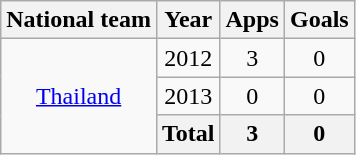<table class="wikitable" style="text-align:center">
<tr>
<th>National team</th>
<th>Year</th>
<th>Apps</th>
<th>Goals</th>
</tr>
<tr>
<td rowspan="3" valign="center"><a href='#'>Thailand</a></td>
<td>2012</td>
<td>3</td>
<td>0</td>
</tr>
<tr>
<td>2013</td>
<td>0</td>
<td>0</td>
</tr>
<tr>
<th>Total</th>
<th>3</th>
<th>0</th>
</tr>
</table>
